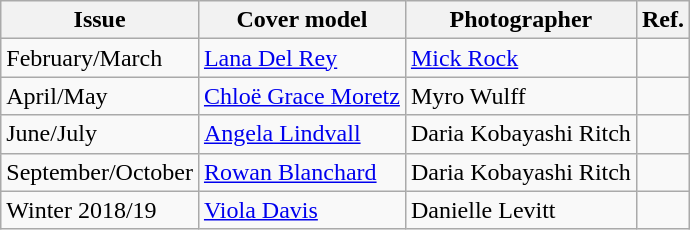<table class="wikitable">
<tr>
<th>Issue</th>
<th>Cover model</th>
<th>Photographer</th>
<th>Ref.</th>
</tr>
<tr>
<td>February/March</td>
<td><a href='#'>Lana Del Rey</a></td>
<td><a href='#'>Mick Rock</a></td>
<td></td>
</tr>
<tr>
<td>April/May</td>
<td><a href='#'>Chloë Grace Moretz</a></td>
<td>Myro Wulff</td>
<td></td>
</tr>
<tr>
<td>June/July</td>
<td><a href='#'>Angela Lindvall</a></td>
<td>Daria Kobayashi Ritch</td>
<td></td>
</tr>
<tr>
<td>September/October</td>
<td><a href='#'>Rowan Blanchard</a></td>
<td>Daria Kobayashi Ritch</td>
<td></td>
</tr>
<tr>
<td>Winter 2018/19</td>
<td><a href='#'>Viola Davis</a></td>
<td>Danielle Levitt</td>
<td></td>
</tr>
</table>
